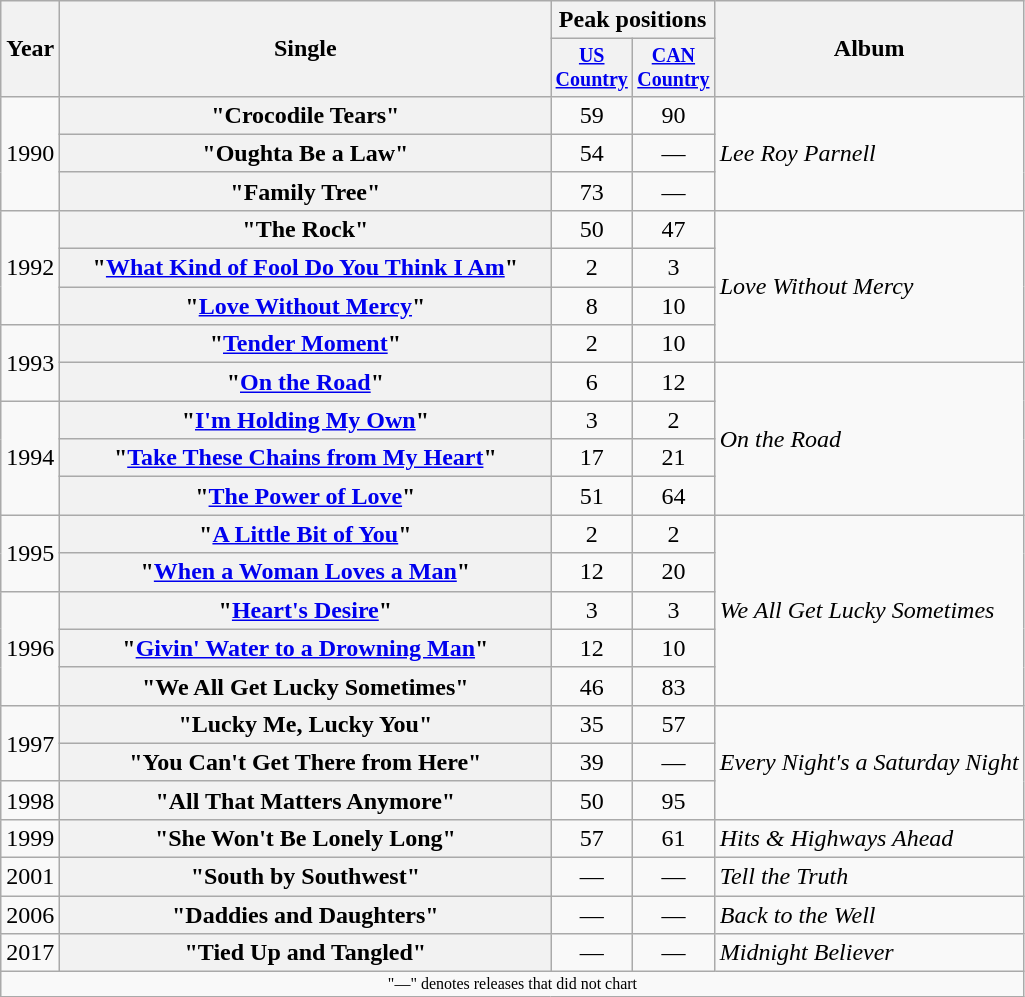<table class="wikitable plainrowheaders" style="text-align:center;">
<tr>
<th rowspan="2">Year</th>
<th rowspan="2" style="width:20em;">Single</th>
<th colspan="2">Peak positions</th>
<th rowspan="2">Album</th>
</tr>
<tr style="font-size:smaller;">
<th style="width:45px;"><a href='#'>US Country</a><br></th>
<th style="width:45px;"><a href='#'>CAN Country</a><br></th>
</tr>
<tr>
<td rowspan="3">1990</td>
<th scope="row">"Crocodile Tears"</th>
<td>59</td>
<td>90</td>
<td style="text-align:left;" rowspan="3"><em>Lee Roy Parnell</em></td>
</tr>
<tr>
<th scope="row">"Oughta Be a Law"</th>
<td>54</td>
<td>—</td>
</tr>
<tr>
<th scope="row">"Family Tree"</th>
<td>73</td>
<td>—</td>
</tr>
<tr>
<td rowspan="3">1992</td>
<th scope="row">"The Rock"</th>
<td>50</td>
<td>47</td>
<td style="text-align:left;" rowspan="4"><em>Love Without Mercy</em></td>
</tr>
<tr>
<th scope="row">"<a href='#'>What Kind of Fool Do You Think I Am</a>"</th>
<td>2</td>
<td>3</td>
</tr>
<tr>
<th scope="row">"<a href='#'>Love Without Mercy</a>"</th>
<td>8</td>
<td>10</td>
</tr>
<tr>
<td rowspan="2">1993</td>
<th scope="row">"<a href='#'>Tender Moment</a>"</th>
<td>2</td>
<td>10</td>
</tr>
<tr>
<th scope="row">"<a href='#'>On the Road</a>"</th>
<td>6</td>
<td>12</td>
<td style="text-align:left;" rowspan="4"><em>On the Road</em></td>
</tr>
<tr>
<td rowspan="3">1994</td>
<th scope="row">"<a href='#'>I'm Holding My Own</a>"</th>
<td>3</td>
<td>2</td>
</tr>
<tr>
<th scope="row">"<a href='#'>Take These Chains from My Heart</a>"<br></th>
<td>17</td>
<td>21</td>
</tr>
<tr>
<th scope="row">"<a href='#'>The Power of Love</a>"</th>
<td>51</td>
<td>64</td>
</tr>
<tr>
<td rowspan="2">1995</td>
<th scope="row">"<a href='#'>A Little Bit of You</a>"</th>
<td>2</td>
<td>2</td>
<td style="text-align:left;" rowspan="5"><em>We All Get Lucky Sometimes</em></td>
</tr>
<tr>
<th scope="row">"<a href='#'>When a Woman Loves a Man</a>"</th>
<td>12</td>
<td>20</td>
</tr>
<tr>
<td rowspan="3">1996</td>
<th scope="row">"<a href='#'>Heart's Desire</a>"</th>
<td>3</td>
<td>3</td>
</tr>
<tr>
<th scope="row">"<a href='#'>Givin' Water to a Drowning Man</a>"</th>
<td>12</td>
<td>10</td>
</tr>
<tr>
<th scope="row">"We All Get Lucky Sometimes"</th>
<td>46</td>
<td>83</td>
</tr>
<tr>
<td rowspan="2">1997</td>
<th scope="row">"Lucky Me, Lucky You"</th>
<td>35</td>
<td>57</td>
<td style="text-align:left;" rowspan="3"><em>Every Night's a Saturday Night</em></td>
</tr>
<tr>
<th scope="row">"You Can't Get There from Here"</th>
<td>39</td>
<td>—</td>
</tr>
<tr>
<td>1998</td>
<th scope="row">"All That Matters Anymore"</th>
<td>50</td>
<td>95</td>
</tr>
<tr>
<td>1999</td>
<th scope="row">"She Won't Be Lonely Long"</th>
<td>57</td>
<td>61</td>
<td style="text-align:left;"><em>Hits & Highways Ahead</em></td>
</tr>
<tr>
<td>2001</td>
<th scope="row">"South by Southwest"</th>
<td>—</td>
<td>—</td>
<td style="text-align:left;"><em>Tell the Truth</em></td>
</tr>
<tr>
<td>2006</td>
<th scope="row">"Daddies and Daughters"</th>
<td>—</td>
<td>—</td>
<td style="text-align:left;"><em>Back to the Well</em></td>
</tr>
<tr>
<td>2017</td>
<th scope="row">"Tied Up and Tangled"</th>
<td>—</td>
<td>—</td>
<td style="text-align:left;"><em>Midnight Believer</em></td>
</tr>
<tr>
<td colspan="5" style="font-size:8pt">"—" denotes releases that did not chart</td>
</tr>
</table>
